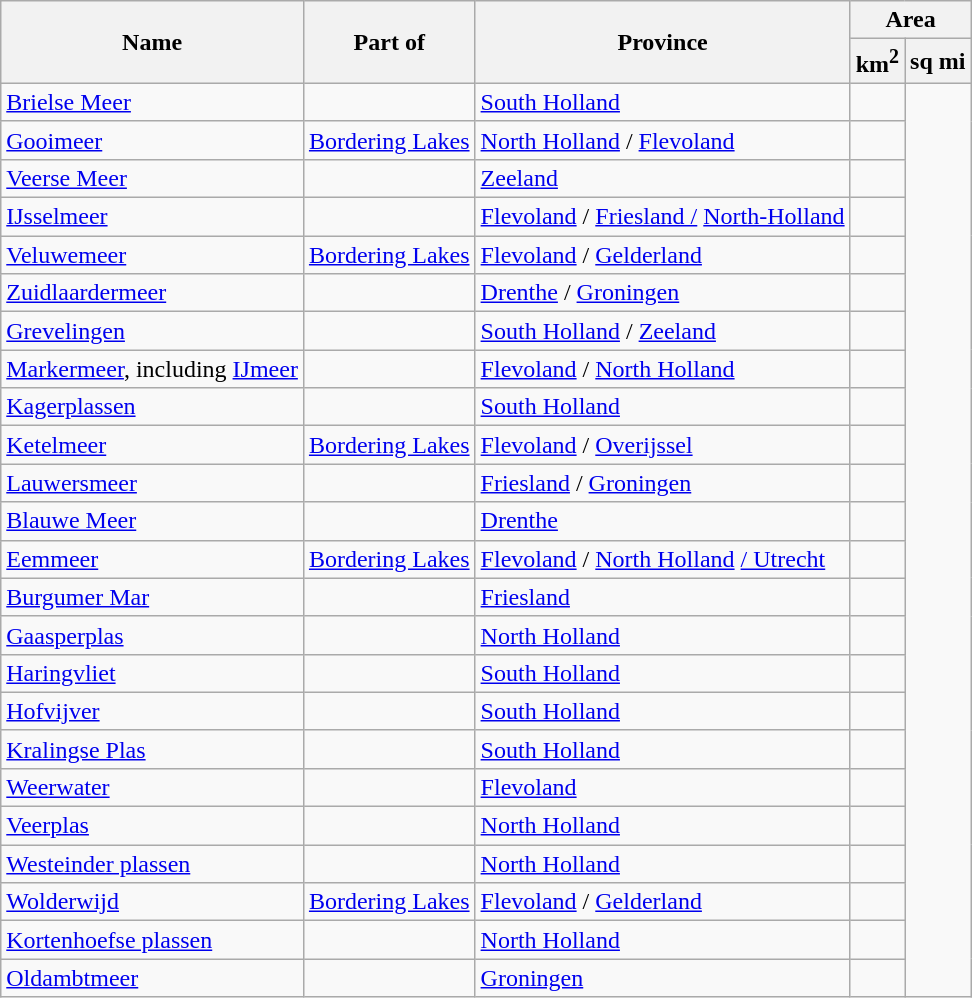<table class="wikitable sortable">
<tr>
<th rowspan=2>Name</th>
<th rowspan=2>Part of</th>
<th rowspan=2>Province</th>
<th colspan=2>Area</th>
</tr>
<tr>
<th>km<sup>2</sup></th>
<th>sq mi</th>
</tr>
<tr>
<td><a href='#'>Brielse Meer</a></td>
<td></td>
<td><a href='#'>South Holland</a></td>
<td></td>
</tr>
<tr>
<td><a href='#'>Gooimeer</a></td>
<td><a href='#'>Bordering Lakes</a></td>
<td><a href='#'>North Holland</a> / <a href='#'>Flevoland</a></td>
<td></td>
</tr>
<tr>
<td><a href='#'>Veerse Meer</a></td>
<td></td>
<td><a href='#'>Zeeland</a></td>
<td></td>
</tr>
<tr>
<td><a href='#'>IJsselmeer</a></td>
<td></td>
<td><a href='#'>Flevoland</a> / <a href='#'>Friesland /</a> <a href='#'>North-Holland</a></td>
<td></td>
</tr>
<tr>
<td><a href='#'>Veluwemeer</a></td>
<td><a href='#'>Bordering Lakes</a></td>
<td><a href='#'>Flevoland</a> / <a href='#'>Gelderland</a></td>
<td></td>
</tr>
<tr>
<td><a href='#'>Zuidlaardermeer</a></td>
<td></td>
<td><a href='#'>Drenthe</a> / <a href='#'>Groningen</a></td>
<td></td>
</tr>
<tr>
<td><a href='#'>Grevelingen</a></td>
<td></td>
<td><a href='#'>South Holland</a> / <a href='#'>Zeeland</a></td>
<td></td>
</tr>
<tr>
<td><a href='#'>Markermeer</a>, including <a href='#'>IJmeer</a></td>
<td></td>
<td><a href='#'>Flevoland</a> / <a href='#'>North Holland</a></td>
<td></td>
</tr>
<tr>
<td><a href='#'>Kagerplassen</a></td>
<td></td>
<td><a href='#'>South Holland</a></td>
<td></td>
</tr>
<tr>
<td><a href='#'>Ketelmeer</a></td>
<td><a href='#'>Bordering Lakes</a></td>
<td><a href='#'>Flevoland</a> / <a href='#'>Overijssel</a></td>
<td></td>
</tr>
<tr>
<td><a href='#'>Lauwersmeer</a></td>
<td></td>
<td><a href='#'>Friesland</a> / <a href='#'>Groningen</a></td>
<td></td>
</tr>
<tr>
<td><a href='#'>Blauwe Meer</a></td>
<td></td>
<td><a href='#'>Drenthe</a></td>
<td></td>
</tr>
<tr>
<td><a href='#'>Eemmeer</a></td>
<td><a href='#'>Bordering Lakes</a></td>
<td><a href='#'>Flevoland</a> / <a href='#'>North Holland</a> <a href='#'>/ Utrecht</a></td>
<td></td>
</tr>
<tr>
<td><a href='#'>Burgumer Mar</a></td>
<td></td>
<td><a href='#'>Friesland</a></td>
<td></td>
</tr>
<tr>
<td><a href='#'>Gaasperplas</a></td>
<td></td>
<td><a href='#'>North Holland</a></td>
<td></td>
</tr>
<tr>
<td><a href='#'>Haringvliet</a></td>
<td></td>
<td><a href='#'>South Holland</a></td>
<td></td>
</tr>
<tr>
<td><a href='#'>Hofvijver</a></td>
<td></td>
<td><a href='#'>South Holland</a></td>
<td></td>
</tr>
<tr>
<td><a href='#'>Kralingse Plas</a></td>
<td></td>
<td><a href='#'>South Holland</a></td>
<td></td>
</tr>
<tr>
<td><a href='#'>Weerwater</a></td>
<td></td>
<td><a href='#'>Flevoland</a></td>
<td></td>
</tr>
<tr>
<td><a href='#'>Veerplas</a></td>
<td></td>
<td><a href='#'>North Holland</a></td>
<td></td>
</tr>
<tr>
<td><a href='#'>Westeinder plassen</a></td>
<td></td>
<td><a href='#'>North Holland</a></td>
<td></td>
</tr>
<tr>
<td><a href='#'>Wolderwijd</a></td>
<td><a href='#'>Bordering Lakes</a></td>
<td><a href='#'>Flevoland</a> / <a href='#'>Gelderland</a></td>
<td></td>
</tr>
<tr>
<td><a href='#'>Kortenhoefse plassen</a></td>
<td></td>
<td><a href='#'>North Holland</a></td>
<td></td>
</tr>
<tr>
<td><a href='#'>Oldambtmeer</a></td>
<td></td>
<td><a href='#'>Groningen</a></td>
<td></td>
</tr>
</table>
